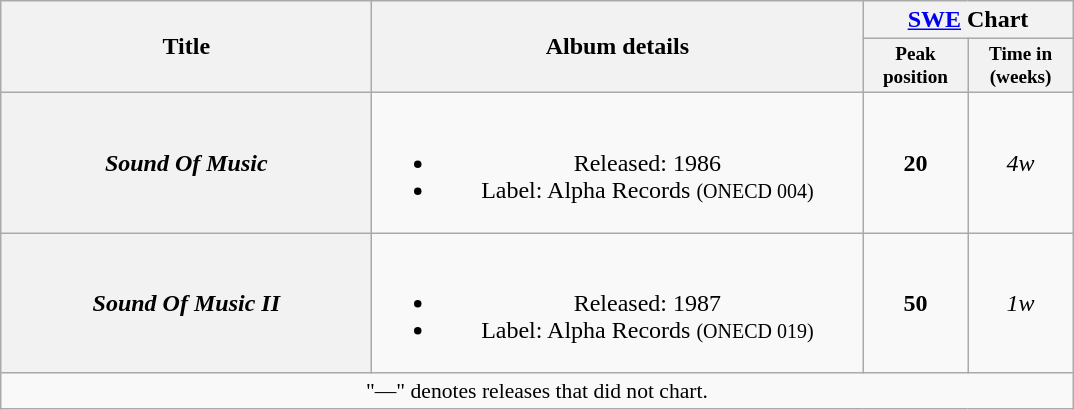<table class="wikitable plainrowheaders" style="text-align:center;" border="1">
<tr>
<th scope="col" rowspan="2" style="width:15em;">Title</th>
<th scope="col" rowspan="2" style="width:20em;">Album details</th>
<th scope="col" colspan="2"><a href='#'>SWE</a> Chart</th>
</tr>
<tr>
<th scope="col" style="width:5em;font-size:80%;">Peak position</th>
<th scope="col" style="width:5em;font-size:80%;">Time in<br>(weeks)</th>
</tr>
<tr>
<th scope="row"><em>Sound Of Music</em></th>
<td><br><ul><li>Released: 1986</li><li>Label: Alpha Records <small>(ONECD 004)</small></li></ul></td>
<td><strong>20</strong></td>
<td><em>4w</em></td>
</tr>
<tr>
<th scope="row"><em>Sound Of Music II</em></th>
<td><br><ul><li>Released: 1987</li><li>Label: Alpha Records <small>(ONECD 019)</small></li></ul></td>
<td><strong>50</strong></td>
<td><em>1w</em></td>
</tr>
<tr>
<td colspan="5" style="font-size:90%">"—" denotes releases that did not chart.</td>
</tr>
</table>
